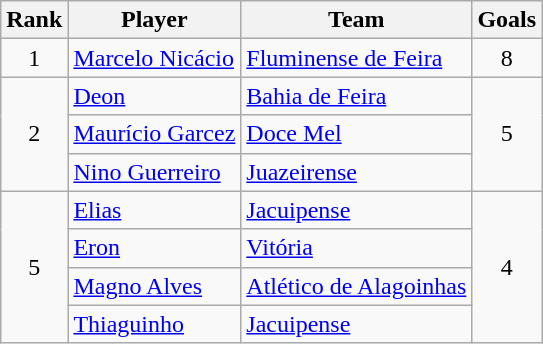<table class="wikitable" style="text-align:center">
<tr>
<th>Rank</th>
<th>Player</th>
<th>Team</th>
<th>Goals</th>
</tr>
<tr>
<td>1</td>
<td align=left><a href='#'>Marcelo Nicácio</a></td>
<td align=left><a href='#'>Fluminense de Feira</a></td>
<td>8</td>
</tr>
<tr>
<td rowspan=3>2</td>
<td align=left><a href='#'>Deon</a></td>
<td align=left><a href='#'>Bahia de Feira</a></td>
<td rowspan=3>5</td>
</tr>
<tr>
<td align=left><a href='#'>Maurício Garcez</a></td>
<td align=left><a href='#'>Doce Mel</a></td>
</tr>
<tr>
<td align=left><a href='#'>Nino Guerreiro</a></td>
<td align=left><a href='#'>Juazeirense</a></td>
</tr>
<tr>
<td rowspan=4>5</td>
<td align=left><a href='#'>Elias</a></td>
<td align=left><a href='#'>Jacuipense</a></td>
<td rowspan=4>4</td>
</tr>
<tr>
<td align=left><a href='#'>Eron</a></td>
<td align=left><a href='#'>Vitória</a></td>
</tr>
<tr>
<td align=left><a href='#'>Magno Alves</a></td>
<td align=left><a href='#'>Atlético de Alagoinhas</a></td>
</tr>
<tr>
<td align=left><a href='#'>Thiaguinho</a></td>
<td align=left><a href='#'>Jacuipense</a></td>
</tr>
</table>
